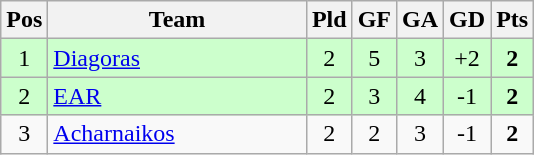<table class="wikitable" style="text-align: center;">
<tr>
<th>Pos</th>
<th width=165>Team</th>
<th>Pld</th>
<th>GF</th>
<th>GA</th>
<th>GD</th>
<th>Pts</th>
</tr>
<tr bgcolor="#ccffcc">
<td>1</td>
<td align=left><a href='#'>Diagoras</a></td>
<td>2</td>
<td>5</td>
<td>3</td>
<td>+2</td>
<td><strong>2</strong></td>
</tr>
<tr bgcolor="#ccffcc">
<td>2</td>
<td align=left><a href='#'>EAR</a></td>
<td>2</td>
<td>3</td>
<td>4</td>
<td>-1</td>
<td><strong>2</strong></td>
</tr>
<tr>
<td>3</td>
<td align=left><a href='#'>Acharnaikos</a></td>
<td>2</td>
<td>2</td>
<td>3</td>
<td>-1</td>
<td><strong>2</strong></td>
</tr>
</table>
